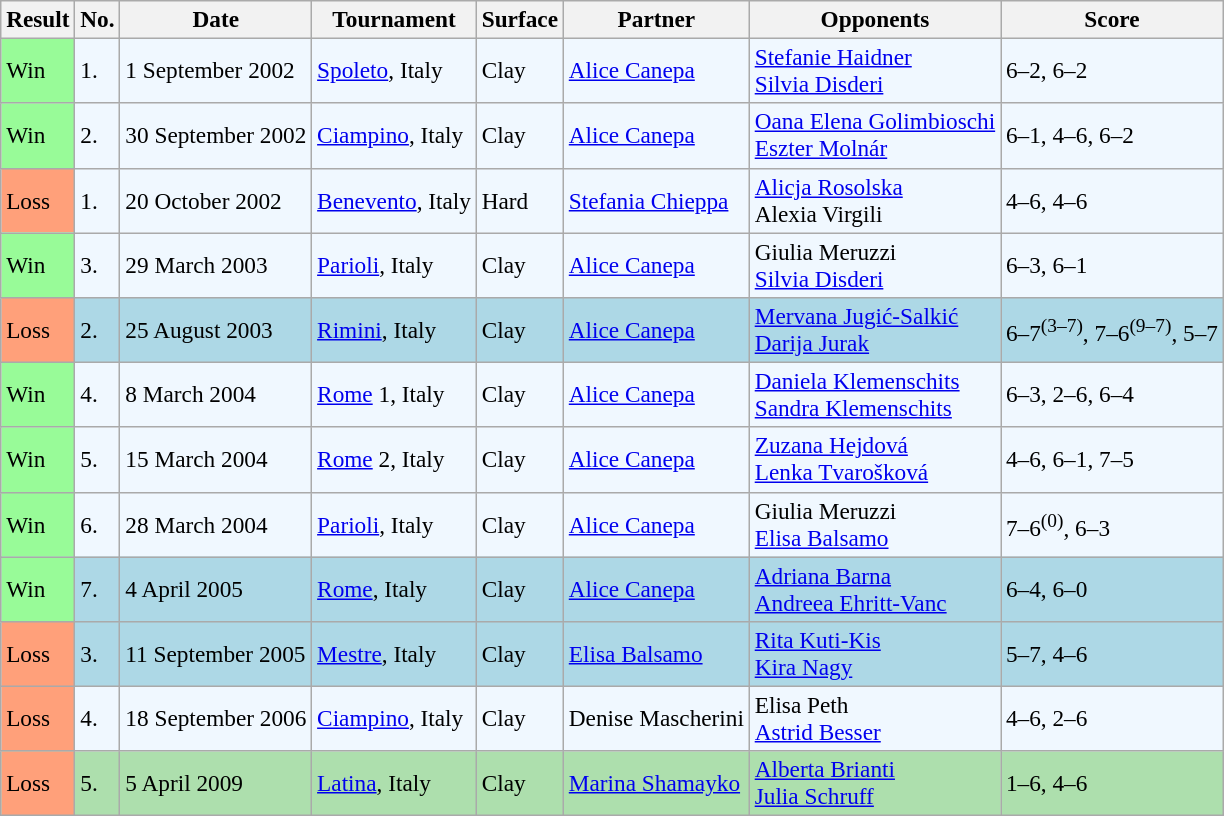<table class="sortable wikitable" style=font-size:97%>
<tr>
<th>Result</th>
<th>No.</th>
<th>Date</th>
<th>Tournament</th>
<th>Surface</th>
<th>Partner</th>
<th>Opponents</th>
<th>Score</th>
</tr>
<tr style="background:#f0f8ff;">
<td style="background:#98fb98;">Win</td>
<td>1.</td>
<td>1 September 2002</td>
<td><a href='#'>Spoleto</a>, Italy</td>
<td>Clay</td>
<td> <a href='#'>Alice Canepa</a></td>
<td> <a href='#'>Stefanie Haidner</a> <br>  <a href='#'>Silvia Disderi</a></td>
<td>6–2, 6–2</td>
</tr>
<tr style="background:#f0f8ff;">
<td style="background:#98fb98;">Win</td>
<td>2.</td>
<td>30 September 2002</td>
<td><a href='#'>Ciampino</a>, Italy</td>
<td>Clay</td>
<td> <a href='#'>Alice Canepa</a></td>
<td> <a href='#'>Oana Elena Golimbioschi</a> <br>  <a href='#'>Eszter Molnár</a></td>
<td>6–1, 4–6, 6–2</td>
</tr>
<tr style="background:#f0f8ff;">
<td style="background:#ffa07a;">Loss</td>
<td>1.</td>
<td>20 October 2002</td>
<td><a href='#'>Benevento</a>, Italy</td>
<td>Hard</td>
<td> <a href='#'>Stefania Chieppa</a></td>
<td> <a href='#'>Alicja Rosolska</a> <br>  Alexia Virgili</td>
<td>4–6, 4–6</td>
</tr>
<tr style="background:#f0f8ff;">
<td style="background:#98fb98;">Win</td>
<td>3.</td>
<td>29 March 2003</td>
<td><a href='#'>Parioli</a>, Italy</td>
<td>Clay</td>
<td> <a href='#'>Alice Canepa</a></td>
<td> Giulia Meruzzi <br>  <a href='#'>Silvia Disderi</a></td>
<td>6–3, 6–1</td>
</tr>
<tr style="background:lightblue;">
<td style="background:#ffa07a;">Loss</td>
<td>2.</td>
<td>25 August 2003</td>
<td><a href='#'>Rimini</a>, Italy</td>
<td>Clay</td>
<td> <a href='#'>Alice Canepa</a></td>
<td> <a href='#'>Mervana Jugić-Salkić</a> <br>  <a href='#'>Darija Jurak</a></td>
<td>6–7<sup>(3–7)</sup>, 7–6<sup>(9–7)</sup>, 5–7</td>
</tr>
<tr style="background:#f0f8ff;">
<td style="background:#98fb98;">Win</td>
<td>4.</td>
<td>8 March 2004</td>
<td><a href='#'>Rome</a> 1, Italy</td>
<td>Clay</td>
<td> <a href='#'>Alice Canepa</a></td>
<td> <a href='#'>Daniela Klemenschits</a> <br>  <a href='#'>Sandra Klemenschits</a></td>
<td>6–3, 2–6, 6–4</td>
</tr>
<tr style="background:#f0f8ff;">
<td style="background:#98fb98;">Win</td>
<td>5.</td>
<td>15 March 2004</td>
<td><a href='#'>Rome</a> 2, Italy</td>
<td>Clay</td>
<td> <a href='#'>Alice Canepa</a></td>
<td> <a href='#'>Zuzana Hejdová</a> <br>  <a href='#'>Lenka Tvarošková</a></td>
<td>4–6, 6–1, 7–5</td>
</tr>
<tr style="background:#f0f8ff;">
<td style="background:#98fb98;">Win</td>
<td>6.</td>
<td>28 March 2004</td>
<td><a href='#'>Parioli</a>, Italy</td>
<td>Clay</td>
<td> <a href='#'>Alice Canepa</a></td>
<td> Giulia Meruzzi <br> <a href='#'>Elisa Balsamo</a></td>
<td>7–6<sup>(0)</sup>, 6–3</td>
</tr>
<tr bgcolor="lightblue">
<td style="background:#98fb98;">Win</td>
<td>7.</td>
<td>4 April 2005</td>
<td><a href='#'>Rome</a>, Italy</td>
<td>Clay</td>
<td> <a href='#'>Alice Canepa</a></td>
<td> <a href='#'>Adriana Barna</a> <br>  <a href='#'>Andreea Ehritt-Vanc</a></td>
<td>6–4, 6–0</td>
</tr>
<tr bgcolor="lightblue">
<td style="background:#ffa07a;">Loss</td>
<td>3.</td>
<td>11 September 2005</td>
<td><a href='#'>Mestre</a>, Italy</td>
<td>Clay</td>
<td> <a href='#'>Elisa Balsamo</a></td>
<td> <a href='#'>Rita Kuti-Kis</a> <br> <a href='#'>Kira Nagy</a></td>
<td>5–7, 4–6</td>
</tr>
<tr style="background:#f0f8ff;">
<td style="background:#ffa07a;">Loss</td>
<td>4.</td>
<td>18 September 2006</td>
<td><a href='#'>Ciampino</a>, Italy</td>
<td>Clay</td>
<td> Denise Mascherini</td>
<td> Elisa Peth <br>  <a href='#'>Astrid Besser</a></td>
<td>4–6, 2–6</td>
</tr>
<tr style="background:#addfad;">
<td style="background:#ffa07a;">Loss</td>
<td>5.</td>
<td>5 April 2009</td>
<td><a href='#'>Latina</a>, Italy</td>
<td>Clay</td>
<td> <a href='#'>Marina Shamayko</a></td>
<td> <a href='#'>Alberta Brianti</a> <br>  <a href='#'>Julia Schruff</a></td>
<td>1–6, 4–6</td>
</tr>
</table>
